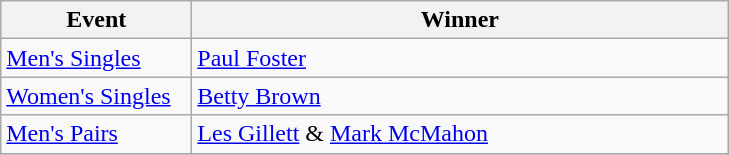<table class="wikitable" style="font-size: 100%">
<tr>
<th width=120>Event</th>
<th width=350>Winner</th>
</tr>
<tr>
<td><a href='#'>Men's Singles</a></td>
<td> <a href='#'>Paul Foster</a></td>
</tr>
<tr>
<td><a href='#'>Women's Singles</a></td>
<td> <a href='#'>Betty Brown</a></td>
</tr>
<tr>
<td><a href='#'>Men's Pairs</a></td>
<td> <a href='#'>Les Gillett</a> &  <a href='#'>Mark McMahon</a></td>
</tr>
<tr>
</tr>
</table>
